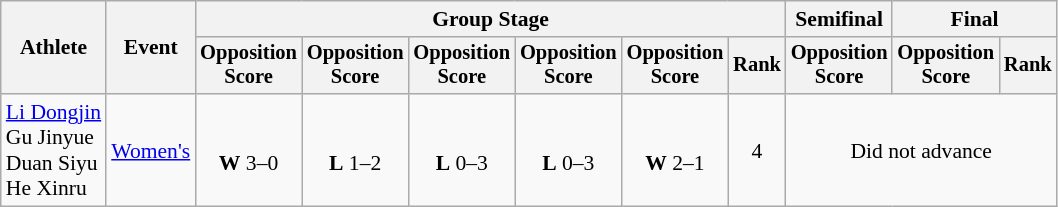<table class=wikitable style=font-size:90%;text-align:center>
<tr>
<th rowspan="2">Athlete</th>
<th rowspan="2">Event</th>
<th colspan="6">Group Stage</th>
<th>Semifinal</th>
<th colspan="2">Final</th>
</tr>
<tr style="font-size:95%">
<th>Opposition<br>Score</th>
<th>Opposition<br>Score</th>
<th>Opposition<br>Score</th>
<th>Opposition<br>Score</th>
<th>Opposition<br>Score</th>
<th>Rank</th>
<th>Opposition<br>Score</th>
<th>Opposition<br>Score</th>
<th>Rank</th>
</tr>
<tr>
<td align=left><a href='#'>Li Dongjin</a><br>Gu Jinyue<br>Duan Siyu<br>He Xinru</td>
<td align=left><a href='#'>Women's</a></td>
<td><br><strong>W</strong> 3–0</td>
<td><br><strong>L</strong> 1–2</td>
<td><br><strong>L</strong> 0–3</td>
<td><br><strong>L</strong> 0–3</td>
<td><br><strong>W</strong> 2–1</td>
<td>4</td>
<td colspan=3>Did not advance</td>
</tr>
</table>
